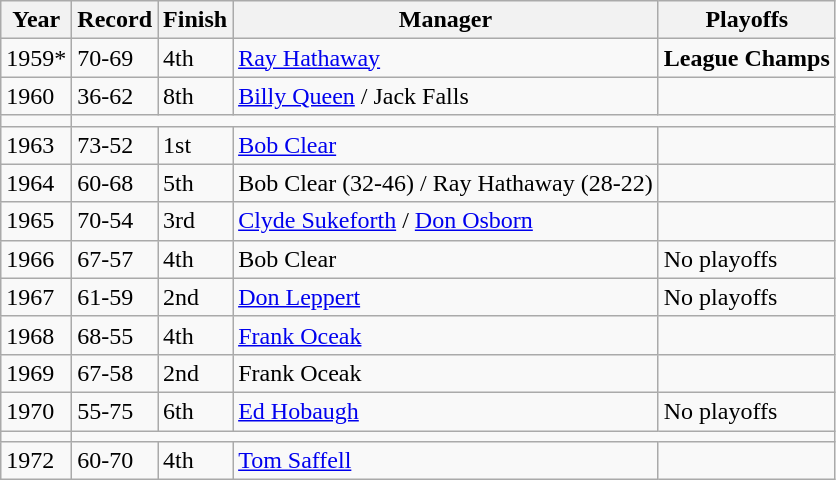<table class="wikitable">
<tr>
<th>Year</th>
<th>Record</th>
<th>Finish</th>
<th>Manager</th>
<th>Playoffs</th>
</tr>
<tr>
<td>1959*</td>
<td>70-69</td>
<td>4th</td>
<td><a href='#'>Ray Hathaway</a></td>
<td><strong>League Champs</strong></td>
</tr>
<tr>
<td>1960</td>
<td>36-62</td>
<td>8th</td>
<td><a href='#'>Billy Queen</a> / Jack Falls</td>
<td></td>
</tr>
<tr>
<td></td>
</tr>
<tr>
<td>1963</td>
<td>73-52</td>
<td>1st</td>
<td><a href='#'>Bob Clear</a></td>
<td></td>
</tr>
<tr>
<td>1964</td>
<td>60-68</td>
<td>5th</td>
<td>Bob Clear (32-46) / Ray Hathaway (28-22)</td>
<td></td>
</tr>
<tr>
<td>1965</td>
<td>70-54</td>
<td>3rd</td>
<td><a href='#'>Clyde Sukeforth</a> / <a href='#'>Don Osborn</a></td>
<td></td>
</tr>
<tr>
<td>1966</td>
<td>67-57</td>
<td>4th</td>
<td>Bob Clear</td>
<td>No playoffs</td>
</tr>
<tr>
<td>1967</td>
<td>61-59</td>
<td>2nd</td>
<td><a href='#'>Don Leppert</a></td>
<td>No playoffs</td>
</tr>
<tr>
<td>1968</td>
<td>68-55</td>
<td>4th</td>
<td><a href='#'>Frank Oceak</a></td>
<td></td>
</tr>
<tr>
<td>1969</td>
<td>67-58</td>
<td>2nd</td>
<td>Frank Oceak</td>
<td></td>
</tr>
<tr>
<td>1970</td>
<td>55-75</td>
<td>6th</td>
<td><a href='#'>Ed Hobaugh</a></td>
<td>No playoffs</td>
</tr>
<tr>
<td></td>
</tr>
<tr>
<td>1972</td>
<td>60-70</td>
<td>4th</td>
<td><a href='#'>Tom Saffell</a></td>
<td></td>
</tr>
</table>
